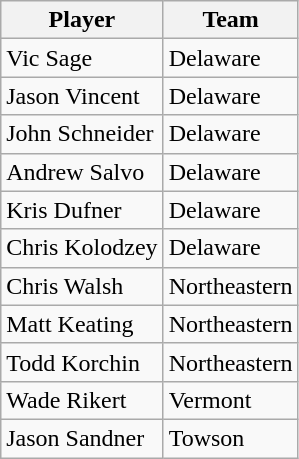<table class=wikitable>
<tr>
<th>Player</th>
<th>Team</th>
</tr>
<tr>
<td>Vic Sage</td>
<td>Delaware</td>
</tr>
<tr>
<td>Jason Vincent</td>
<td>Delaware</td>
</tr>
<tr>
<td>John Schneider</td>
<td>Delaware</td>
</tr>
<tr>
<td>Andrew Salvo</td>
<td>Delaware</td>
</tr>
<tr>
<td>Kris Dufner</td>
<td>Delaware</td>
</tr>
<tr>
<td>Chris Kolodzey</td>
<td>Delaware</td>
</tr>
<tr>
<td>Chris Walsh</td>
<td>Northeastern</td>
</tr>
<tr>
<td>Matt Keating</td>
<td>Northeastern</td>
</tr>
<tr>
<td>Todd Korchin</td>
<td>Northeastern</td>
</tr>
<tr>
<td>Wade Rikert</td>
<td>Vermont</td>
</tr>
<tr>
<td>Jason Sandner</td>
<td>Towson</td>
</tr>
</table>
